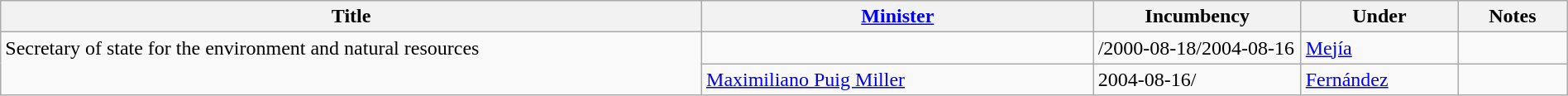<table class="wikitable" style="width:100%;">
<tr>
<th>Title</th>
<th style="width:25%;"><a href='#'>Minister</a></th>
<th style="width:160px;">Incumbency</th>
<th style="width:10%;">Under</th>
<th style="width:7%;">Notes</th>
</tr>
<tr>
<td rowspan="2" style="vertical-align:top;">Secretary of state for the environment and natural resources</td>
<td></td>
<td>/2000-08-18/2004-08-16</td>
<td><a href='#'>Mejía</a></td>
<td></td>
</tr>
<tr>
<td><a href='#'>Maximiliano Puig Miller</a></td>
<td>2004-08-16/</td>
<td><a href='#'>Fernández</a></td>
<td></td>
</tr>
</table>
